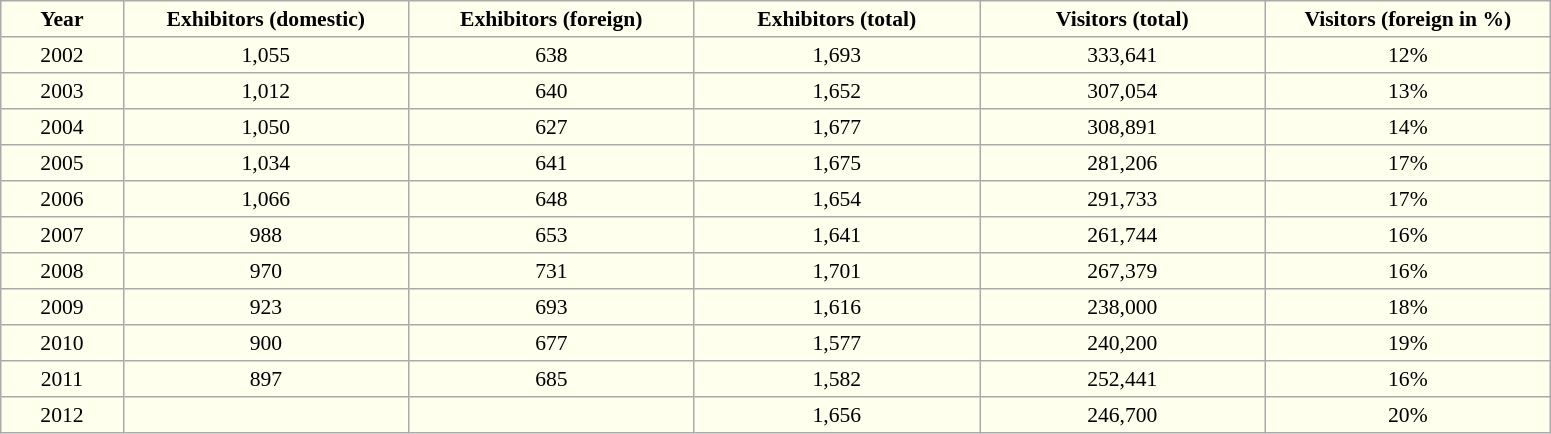<table class="wikitable" style="text-align:center;font-size:90%;line-height:120%;background:#ffffee">
<tr>
<td width="6%"><strong>Year</strong></td>
<td width="14%"><strong>Exhibitors (domestic)</strong></td>
<td width="14%"><strong>Exhibitors (foreign)</strong></td>
<td width="14%"><strong>Exhibitors (total)</strong></td>
<td width="14%"><strong>Visitors (total)</strong></td>
<td width="14%"><strong>Visitors (foreign in %)</strong></td>
</tr>
<tr>
<td>2002</td>
<td>1,055</td>
<td>638</td>
<td>1,693</td>
<td>333,641</td>
<td>12%</td>
</tr>
<tr>
<td>2003</td>
<td>1,012</td>
<td>640</td>
<td>1,652</td>
<td>307,054</td>
<td>13%</td>
</tr>
<tr>
<td>2004</td>
<td>1,050</td>
<td>627</td>
<td>1,677</td>
<td>308,891</td>
<td>14%</td>
</tr>
<tr>
<td>2005</td>
<td>1,034</td>
<td>641</td>
<td>1,675</td>
<td>281,206</td>
<td>17%</td>
</tr>
<tr>
<td>2006</td>
<td>1,066</td>
<td>648</td>
<td>1,654</td>
<td>291,733</td>
<td>17%</td>
</tr>
<tr>
<td>2007</td>
<td>988</td>
<td>653</td>
<td>1,641</td>
<td>261,744</td>
<td>16%</td>
</tr>
<tr>
<td>2008</td>
<td>970</td>
<td>731</td>
<td>1,701</td>
<td>267,379</td>
<td>16%</td>
</tr>
<tr>
<td>2009</td>
<td>923</td>
<td>693</td>
<td>1,616</td>
<td>238,000</td>
<td>18%</td>
</tr>
<tr>
<td>2010</td>
<td>900</td>
<td>677</td>
<td>1,577</td>
<td>240,200</td>
<td>19%</td>
</tr>
<tr>
<td>2011</td>
<td>897</td>
<td>685</td>
<td>1,582</td>
<td>252,441</td>
<td>16%</td>
</tr>
<tr>
<td>2012</td>
<td></td>
<td></td>
<td>1,656</td>
<td>246,700</td>
<td>20%</td>
</tr>
</table>
